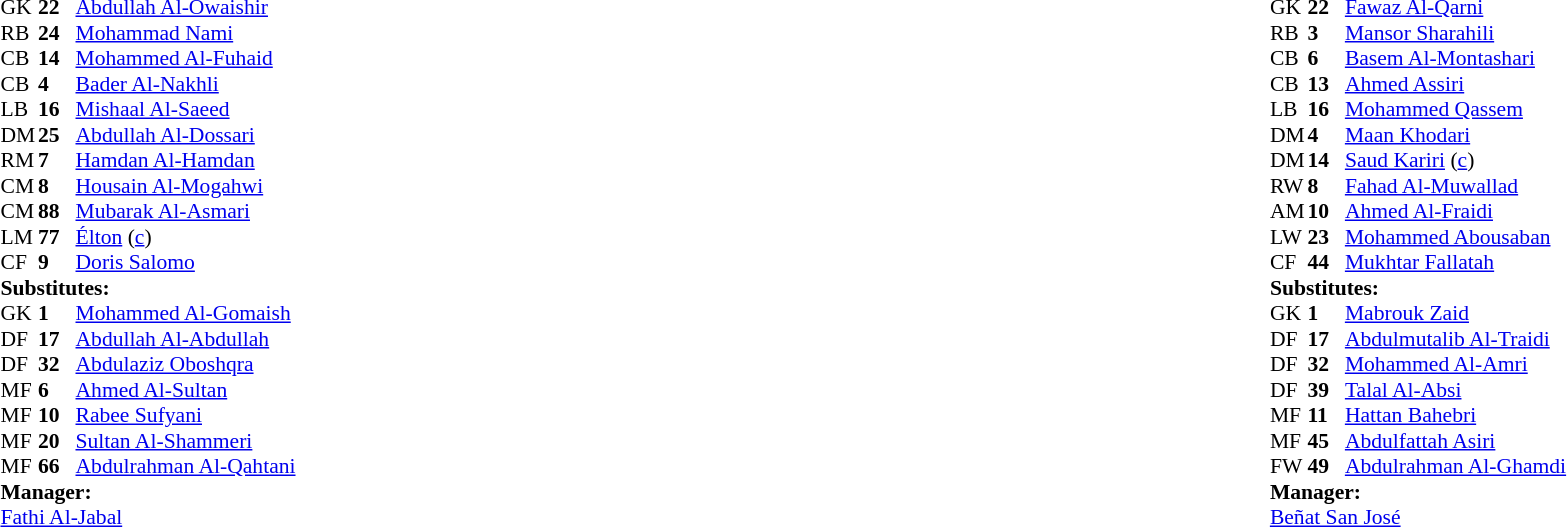<table width="100%">
<tr>
<td valign="top" width="40%"><br><table style="font-size:90%" cellspacing="0" cellpadding="0">
<tr>
<th width=25></th>
<th width=25></th>
</tr>
<tr>
<td>GK</td>
<td><strong>22</strong></td>
<td> <a href='#'>Abdullah Al-Owaishir</a></td>
</tr>
<tr>
<td>RB</td>
<td><strong>24</strong></td>
<td> <a href='#'>Mohammad Nami</a></td>
</tr>
<tr>
<td>CB</td>
<td><strong>14</strong></td>
<td> <a href='#'>Mohammed Al-Fuhaid</a></td>
<td></td>
</tr>
<tr>
<td>CB</td>
<td><strong>4</strong></td>
<td> <a href='#'>Bader Al-Nakhli</a></td>
</tr>
<tr>
<td>LB</td>
<td><strong>16</strong></td>
<td> <a href='#'>Mishaal Al-Saeed</a></td>
<td></td>
</tr>
<tr>
<td>DM</td>
<td><strong>25</strong></td>
<td> <a href='#'>Abdullah Al-Dossari</a></td>
<td></td>
<td></td>
</tr>
<tr>
<td>RM</td>
<td><strong>7</strong></td>
<td> <a href='#'>Hamdan Al-Hamdan</a></td>
</tr>
<tr>
<td>CM</td>
<td><strong>8</strong></td>
<td> <a href='#'>Housain Al-Mogahwi</a></td>
<td></td>
<td></td>
</tr>
<tr>
<td>CM</td>
<td><strong>88</strong></td>
<td> <a href='#'>Mubarak Al-Asmari</a></td>
<td></td>
<td></td>
</tr>
<tr>
<td>LM</td>
<td><strong>77</strong></td>
<td> <a href='#'>Élton</a> (<a href='#'>c</a>)</td>
</tr>
<tr>
<td>CF</td>
<td><strong>9</strong></td>
<td> <a href='#'>Doris Salomo</a></td>
</tr>
<tr>
<td colspan=3><strong>Substitutes:</strong></td>
</tr>
<tr>
<td>GK</td>
<td><strong>1</strong></td>
<td> <a href='#'>Mohammed Al-Gomaish</a></td>
</tr>
<tr>
<td>DF</td>
<td><strong>17</strong></td>
<td> <a href='#'>Abdullah Al-Abdullah</a></td>
</tr>
<tr>
<td>DF</td>
<td><strong>32</strong></td>
<td> <a href='#'>Abdulaziz Oboshqra</a></td>
</tr>
<tr>
<td>MF</td>
<td><strong>6</strong></td>
<td> <a href='#'>Ahmed Al-Sultan</a></td>
</tr>
<tr>
<td>MF</td>
<td><strong>10</strong></td>
<td> <a href='#'>Rabee Sufyani</a></td>
<td></td>
<td></td>
</tr>
<tr>
<td>MF</td>
<td><strong>20</strong></td>
<td> <a href='#'>Sultan Al-Shammeri</a></td>
<td></td>
<td></td>
</tr>
<tr>
<td>MF</td>
<td><strong>66</strong></td>
<td> <a href='#'>Abdulrahman Al-Qahtani</a></td>
<td></td>
<td></td>
</tr>
<tr>
<td colspan=3><strong>Manager:</strong></td>
</tr>
<tr>
<td colspan=3> <a href='#'>Fathi Al-Jabal</a></td>
</tr>
</table>
</td>
<td valign="top"></td>
<td valign="top" width="50%"><br><table style="font-size:90%; margin:auto" cellspacing="0" cellpadding="0">
<tr>
<th width=25></th>
<th width=25></th>
</tr>
<tr>
<td>GK</td>
<td><strong>22</strong></td>
<td> <a href='#'>Fawaz Al-Qarni</a></td>
</tr>
<tr>
<td>RB</td>
<td><strong>3</strong></td>
<td> <a href='#'>Mansor Sharahili</a></td>
</tr>
<tr>
<td>CB</td>
<td><strong>6</strong></td>
<td> <a href='#'>Basem Al-Montashari</a></td>
</tr>
<tr>
<td>CB</td>
<td><strong>13</strong></td>
<td> <a href='#'>Ahmed Assiri</a></td>
</tr>
<tr>
<td>LB</td>
<td><strong>16</strong></td>
<td> <a href='#'>Mohammed Qassem</a></td>
<td></td>
</tr>
<tr>
<td>DM</td>
<td><strong>4</strong></td>
<td> <a href='#'>Maan Khodari</a></td>
<td></td>
<td></td>
</tr>
<tr>
<td>DM</td>
<td><strong>14</strong></td>
<td> <a href='#'>Saud Kariri</a> (<a href='#'>c</a>)</td>
</tr>
<tr>
<td>RW</td>
<td><strong>8</strong></td>
<td> <a href='#'>Fahad Al-Muwallad</a></td>
</tr>
<tr>
<td>AM</td>
<td><strong>10</strong></td>
<td> <a href='#'>Ahmed Al-Fraidi</a></td>
<td></td>
<td></td>
</tr>
<tr>
<td>LW</td>
<td><strong>23</strong></td>
<td> <a href='#'>Mohammed Abousaban</a></td>
<td></td>
<td></td>
</tr>
<tr>
<td>CF</td>
<td><strong>44</strong></td>
<td> <a href='#'>Mukhtar Fallatah</a></td>
</tr>
<tr>
<td colspan=3><strong>Substitutes:</strong></td>
</tr>
<tr>
<td>GK</td>
<td><strong>1</strong></td>
<td> <a href='#'>Mabrouk Zaid</a></td>
</tr>
<tr>
<td>DF</td>
<td><strong>17</strong></td>
<td> <a href='#'>Abdulmutalib Al-Traidi</a></td>
</tr>
<tr>
<td>DF</td>
<td><strong>32</strong></td>
<td> <a href='#'>Mohammed Al-Amri</a></td>
</tr>
<tr>
<td>DF</td>
<td><strong>39</strong></td>
<td> <a href='#'>Talal Al-Absi</a></td>
</tr>
<tr>
<td>MF</td>
<td><strong>11</strong></td>
<td> <a href='#'>Hattan Bahebri</a></td>
<td></td>
<td></td>
</tr>
<tr>
<td>MF</td>
<td><strong>45</strong></td>
<td> <a href='#'>Abdulfattah Asiri</a></td>
<td></td>
<td></td>
</tr>
<tr>
<td>FW</td>
<td><strong>49</strong></td>
<td> <a href='#'>Abdulrahman Al-Ghamdi</a></td>
<td></td>
<td></td>
</tr>
<tr>
<td colspan=3><strong>Manager:</strong></td>
</tr>
<tr>
<td colspan=3> <a href='#'>Beñat San José</a></td>
</tr>
</table>
</td>
</tr>
</table>
